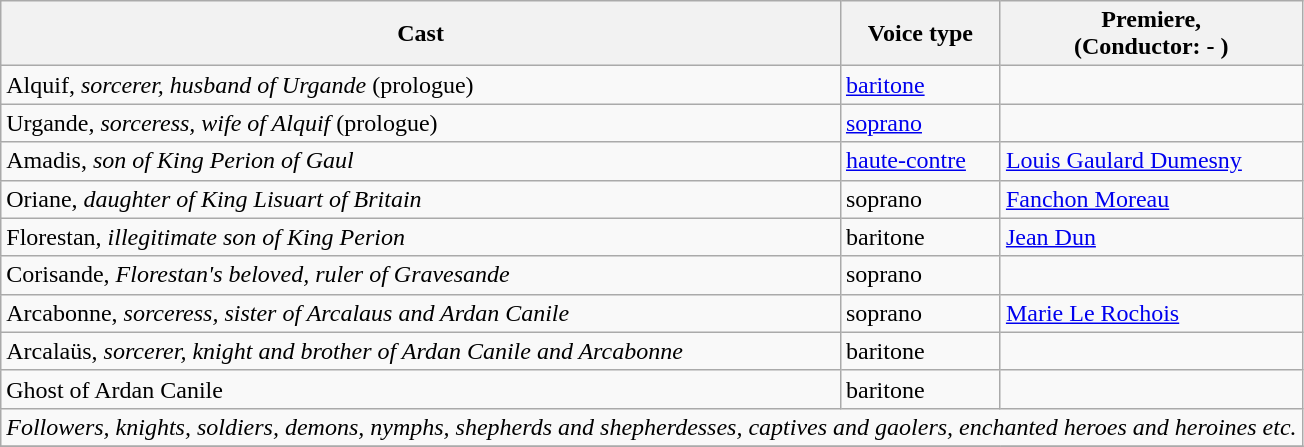<table class="wikitable">
<tr>
<th>Cast</th>
<th>Voice type</th>
<th>Premiere, <br>(Conductor: - )</th>
</tr>
<tr>
<td>Alquif, <em>sorcerer, husband of Urgande</em> (prologue)</td>
<td><a href='#'>baritone</a></td>
<td></td>
</tr>
<tr>
<td>Urgande, <em>sorceress, wife of Alquif</em> (prologue)</td>
<td><a href='#'>soprano</a></td>
<td></td>
</tr>
<tr>
<td>Amadis, <em>son of King Perion of Gaul</em></td>
<td><a href='#'>haute-contre</a></td>
<td><a href='#'>Louis Gaulard Dumesny</a></td>
</tr>
<tr>
<td>Oriane, <em>daughter of King Lisuart of Britain</em></td>
<td>soprano</td>
<td><a href='#'>Fanchon Moreau</a></td>
</tr>
<tr>
<td>Florestan, <em>illegitimate son of King Perion</em></td>
<td>baritone</td>
<td><a href='#'>Jean Dun</a></td>
</tr>
<tr>
<td>Corisande, <em>Florestan's beloved, ruler of Gravesande</em></td>
<td>soprano</td>
<td></td>
</tr>
<tr>
<td>Arcabonne, <em>sorceress, sister of Arcalaus and Ardan Canile</em></td>
<td>soprano</td>
<td><a href='#'>Marie Le Rochois</a></td>
</tr>
<tr>
<td>Arcalaüs, <em>sorcerer, knight and brother of Ardan Canile and Arcabonne</em></td>
<td>baritone</td>
<td></td>
</tr>
<tr>
<td>Ghost of Ardan Canile</td>
<td>baritone</td>
<td></td>
</tr>
<tr>
<td colspan="3"><em>Followers, knights, soldiers, demons, nymphs, shepherds and shepherdesses, captives and gaolers, enchanted heroes and heroines etc.</em></td>
</tr>
<tr>
</tr>
</table>
